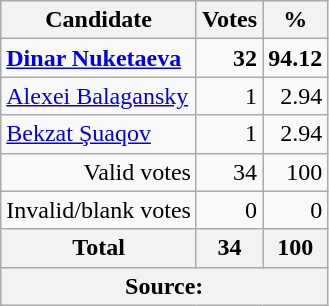<table class="wikitable" style="text-align:right">
<tr>
<th>Candidate</th>
<th>Votes</th>
<th>%</th>
</tr>
<tr>
<td align="left"><strong><a href='#'>Dinar Nuketaeva</a></strong></td>
<td><strong>32</strong></td>
<td><strong>94.12</strong></td>
</tr>
<tr>
<td align="left"><a href='#'>Alexei Balagansky</a></td>
<td>1</td>
<td>2.94</td>
</tr>
<tr>
<td align="left"><a href='#'>Bekzat Şuaqov</a></td>
<td>1</td>
<td>2.94</td>
</tr>
<tr>
<td>Valid votes</td>
<td>34</td>
<td>100</td>
</tr>
<tr>
<td>Invalid/blank votes</td>
<td>0</td>
<td>0</td>
</tr>
<tr>
<th>Total</th>
<th>34</th>
<th>100</th>
</tr>
<tr>
<th colspan="3">Source: </th>
</tr>
</table>
